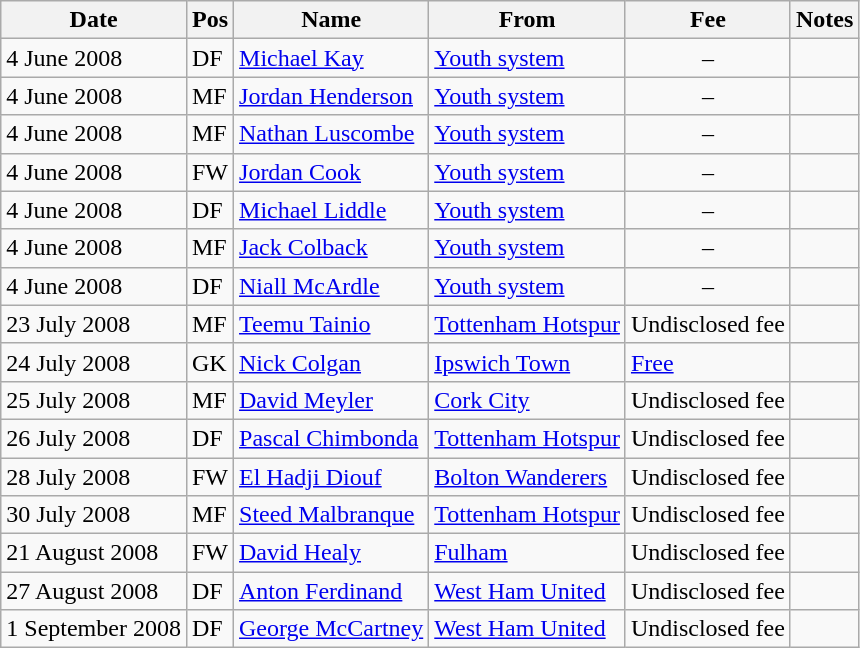<table class="wikitable">
<tr>
<th>Date</th>
<th>Pos</th>
<th>Name</th>
<th>From</th>
<th>Fee</th>
<th>Notes</th>
</tr>
<tr>
<td>4 June 2008</td>
<td>DF</td>
<td><a href='#'>Michael Kay</a></td>
<td><a href='#'>Youth system</a></td>
<td align="center">–</td>
<td></td>
</tr>
<tr>
<td>4 June 2008</td>
<td>MF</td>
<td><a href='#'>Jordan Henderson</a></td>
<td><a href='#'>Youth system</a></td>
<td align="center">–</td>
<td></td>
</tr>
<tr>
<td>4 June 2008</td>
<td>MF</td>
<td><a href='#'>Nathan Luscombe</a></td>
<td><a href='#'>Youth system</a></td>
<td align="center">–</td>
<td></td>
</tr>
<tr>
<td>4 June 2008</td>
<td>FW</td>
<td><a href='#'>Jordan Cook</a></td>
<td><a href='#'>Youth system</a></td>
<td align="center">–</td>
<td></td>
</tr>
<tr>
<td>4 June 2008</td>
<td>DF</td>
<td><a href='#'>Michael Liddle</a></td>
<td><a href='#'>Youth system</a></td>
<td align="center">–</td>
<td></td>
</tr>
<tr>
<td>4 June 2008</td>
<td>MF</td>
<td><a href='#'>Jack Colback</a></td>
<td><a href='#'>Youth system</a></td>
<td align="center">–</td>
<td></td>
</tr>
<tr>
<td>4 June 2008</td>
<td>DF</td>
<td><a href='#'>Niall McArdle</a></td>
<td><a href='#'>Youth system</a></td>
<td align="center">–</td>
<td></td>
</tr>
<tr>
<td>23 July 2008</td>
<td>MF</td>
<td><a href='#'>Teemu Tainio</a></td>
<td><a href='#'>Tottenham Hotspur</a></td>
<td>Undisclosed fee</td>
<td></td>
</tr>
<tr>
<td>24 July 2008</td>
<td>GK</td>
<td><a href='#'>Nick Colgan</a></td>
<td><a href='#'>Ipswich Town</a></td>
<td><a href='#'>Free</a></td>
<td></td>
</tr>
<tr>
<td>25 July 2008</td>
<td>MF</td>
<td><a href='#'>David Meyler</a></td>
<td><a href='#'>Cork City</a></td>
<td>Undisclosed fee</td>
<td></td>
</tr>
<tr>
<td>26 July 2008</td>
<td>DF</td>
<td><a href='#'>Pascal Chimbonda</a></td>
<td><a href='#'>Tottenham Hotspur</a></td>
<td>Undisclosed fee</td>
<td></td>
</tr>
<tr>
<td>28 July 2008</td>
<td>FW</td>
<td><a href='#'>El Hadji Diouf</a></td>
<td><a href='#'>Bolton Wanderers</a></td>
<td>Undisclosed fee</td>
<td></td>
</tr>
<tr>
<td>30 July 2008</td>
<td>MF</td>
<td><a href='#'>Steed Malbranque</a></td>
<td><a href='#'>Tottenham Hotspur</a></td>
<td>Undisclosed fee</td>
<td></td>
</tr>
<tr>
<td>21 August 2008</td>
<td>FW</td>
<td><a href='#'>David Healy</a></td>
<td><a href='#'>Fulham</a></td>
<td>Undisclosed fee</td>
<td></td>
</tr>
<tr>
<td>27 August 2008</td>
<td>DF</td>
<td><a href='#'>Anton Ferdinand</a></td>
<td><a href='#'>West Ham United</a></td>
<td>Undisclosed fee</td>
<td></td>
</tr>
<tr>
<td>1 September 2008</td>
<td>DF</td>
<td><a href='#'>George McCartney</a></td>
<td><a href='#'>West Ham United</a></td>
<td>Undisclosed fee</td>
<td></td>
</tr>
</table>
